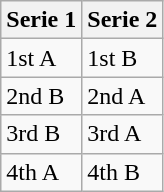<table class="wikitable">
<tr>
<th>Serie 1</th>
<th>Serie 2</th>
</tr>
<tr>
<td>1st A</td>
<td>1st B</td>
</tr>
<tr>
<td>2nd B</td>
<td>2nd A</td>
</tr>
<tr>
<td>3rd B</td>
<td>3rd A</td>
</tr>
<tr>
<td>4th A</td>
<td>4th B</td>
</tr>
</table>
